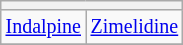<table class="wikitable" style="font-size:smaller; text-align:center">
<tr>
<th colspan="2"></th>
</tr>
<tr>
<td> <a href='#'>Indalpine</a></td>
<td> <a href='#'>Zimelidine</a></td>
</tr>
<tr>
</tr>
</table>
